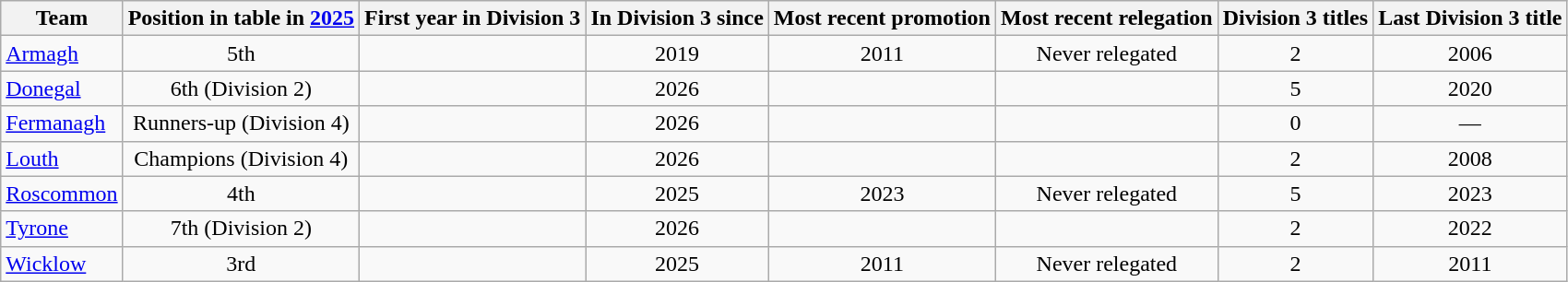<table class="wikitable sortable" style="text-align:center">
<tr>
<th>Team</th>
<th>Position in table in <a href='#'>2025</a></th>
<th>First year in Division 3</th>
<th>In Division 3 since</th>
<th>Most recent promotion</th>
<th>Most recent relegation</th>
<th>Division 3 titles</th>
<th>Last Division 3 title</th>
</tr>
<tr>
<td style="text-align:left"> <a href='#'>Armagh</a></td>
<td>5th</td>
<td></td>
<td>2019</td>
<td>2011</td>
<td>Never relegated</td>
<td>2</td>
<td>2006</td>
</tr>
<tr>
<td style="text-align:left"> <a href='#'>Donegal</a></td>
<td>6th (Division 2)</td>
<td></td>
<td>2026</td>
<td></td>
<td></td>
<td>5</td>
<td>2020</td>
</tr>
<tr>
<td style="text-align:left"> <a href='#'>Fermanagh</a></td>
<td>Runners-up (Division 4)</td>
<td></td>
<td>2026</td>
<td></td>
<td></td>
<td>0</td>
<td>—</td>
</tr>
<tr>
<td style="text-align:left"> <a href='#'>Louth</a></td>
<td>Champions (Division 4)</td>
<td></td>
<td>2026</td>
<td></td>
<td></td>
<td>2</td>
<td>2008</td>
</tr>
<tr>
<td style="text-align:left"> <a href='#'>Roscommon</a></td>
<td>4th</td>
<td></td>
<td>2025</td>
<td>2023</td>
<td>Never relegated</td>
<td>5</td>
<td>2023</td>
</tr>
<tr>
<td style="text-align:left"> <a href='#'>Tyrone</a></td>
<td>7th (Division 2)</td>
<td></td>
<td>2026</td>
<td></td>
<td></td>
<td>2</td>
<td>2022</td>
</tr>
<tr>
<td style="text-align:left"> <a href='#'>Wicklow</a></td>
<td>3rd</td>
<td></td>
<td>2025</td>
<td>2011</td>
<td>Never relegated</td>
<td>2</td>
<td>2011</td>
</tr>
</table>
